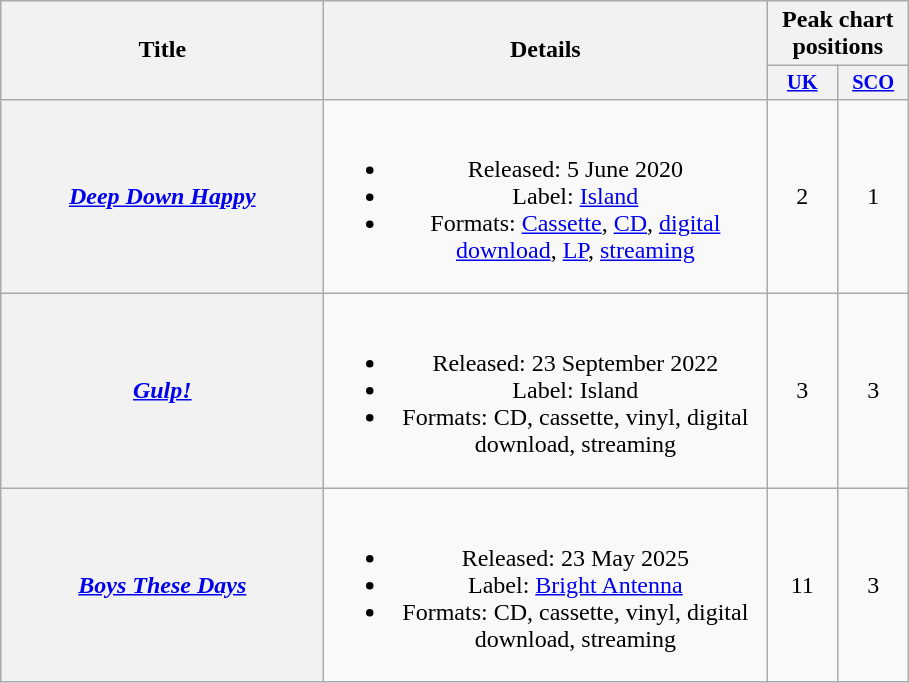<table class="wikitable plainrowheaders" style="text-align:center;">
<tr>
<th scope="col" rowspan="2" style="width:13em;">Title</th>
<th scope="col" rowspan="2" style="width:18em;">Details</th>
<th scope="col" colspan="2">Peak chart positions</th>
</tr>
<tr>
<th scope="col" style="width:3em;font-size:85%;"><a href='#'>UK</a><br></th>
<th scope="col" style="width:3em;font-size:85%;"><a href='#'>SCO</a><br></th>
</tr>
<tr>
<th scope="row"><em><a href='#'>Deep Down Happy</a></em></th>
<td><br><ul><li>Released: 5 June 2020</li><li>Label: <a href='#'>Island</a></li><li>Formats: <a href='#'>Cassette</a>, <a href='#'>CD</a>, <a href='#'>digital download</a>, <a href='#'>LP</a>, <a href='#'>streaming</a></li></ul></td>
<td>2</td>
<td>1</td>
</tr>
<tr>
<th scope="row"><em><a href='#'>Gulp!</a></em></th>
<td><br><ul><li>Released: 23 September 2022</li><li>Label: Island</li><li>Formats: CD, cassette, vinyl, digital download, streaming</li></ul></td>
<td>3</td>
<td>3</td>
</tr>
<tr>
<th scope="row"><em><a href='#'>Boys These Days</a></em></th>
<td><br><ul><li>Released: 23 May 2025</li><li>Label: <a href='#'>Bright Antenna</a></li><li>Formats: CD, cassette, vinyl, digital download, streaming</li></ul></td>
<td>11</td>
<td>3</td>
</tr>
</table>
